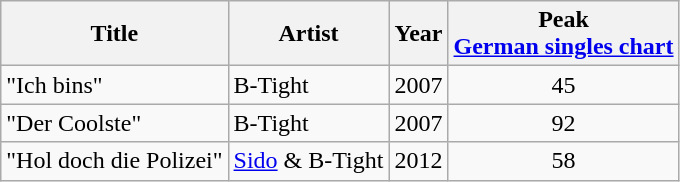<table class="wikitable sortable">
<tr>
<th>Title</th>
<th>Artist</th>
<th>Year</th>
<th>Peak<br><a href='#'>German singles chart</a></th>
</tr>
<tr>
<td>"Ich bins"</td>
<td>B-Tight</td>
<td>2007</td>
<td style="text-align:center;">45</td>
</tr>
<tr>
<td>"Der Coolste"</td>
<td>B-Tight</td>
<td>2007</td>
<td style="text-align:center;">92</td>
</tr>
<tr>
<td>"Hol doch die Polizei"</td>
<td><a href='#'>Sido</a> & B-Tight</td>
<td>2012</td>
<td style="text-align:center;">58</td>
</tr>
</table>
